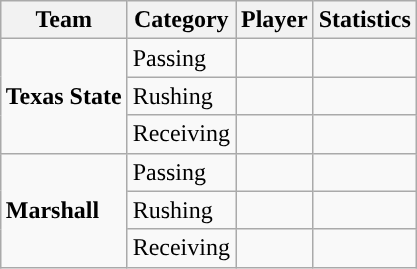<table class="wikitable" style="float: right;">
<tr>
<th>Team</th>
<th>Category</th>
<th>Player</th>
<th>Statistics</th>
</tr>
<tr>
<td rowspan=3><strong>Texas State</strong></td>
<td>Passing</td>
<td></td>
<td></td>
</tr>
<tr>
<td>Rushing</td>
<td></td>
<td></td>
</tr>
<tr>
<td>Receiving</td>
<td></td>
<td></td>
</tr>
<tr>
<td rowspan=3><strong>Marshall</strong></td>
<td>Passing</td>
<td></td>
<td></td>
</tr>
<tr>
<td>Rushing</td>
<td></td>
<td></td>
</tr>
<tr>
<td>Receiving</td>
<td></td>
<td></td>
</tr>
</table>
